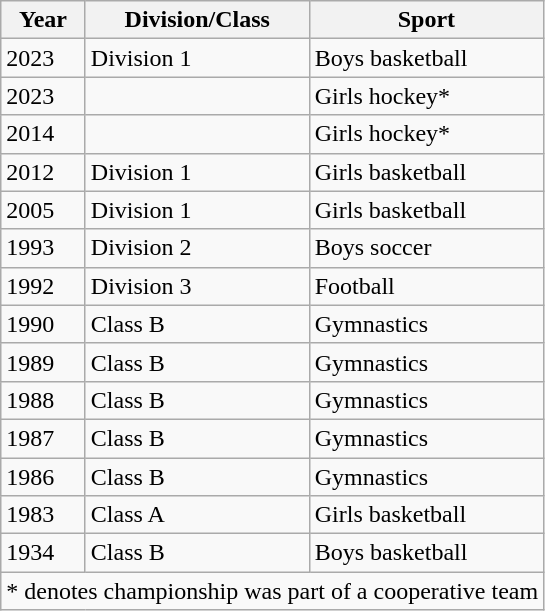<table class="wikitable">
<tr>
<th>Year</th>
<th>Division/Class</th>
<th>Sport</th>
</tr>
<tr>
<td>2023</td>
<td>Division 1</td>
<td>Boys basketball</td>
</tr>
<tr>
<td>2023</td>
<td></td>
<td>Girls hockey*</td>
</tr>
<tr>
<td>2014</td>
<td></td>
<td>Girls hockey*</td>
</tr>
<tr>
<td>2012</td>
<td>Division 1</td>
<td>Girls basketball</td>
</tr>
<tr>
<td>2005</td>
<td>Division 1</td>
<td>Girls basketball</td>
</tr>
<tr>
<td>1993</td>
<td>Division 2</td>
<td>Boys soccer</td>
</tr>
<tr>
<td>1992</td>
<td>Division 3</td>
<td>Football</td>
</tr>
<tr>
<td>1990</td>
<td>Class B</td>
<td>Gymnastics</td>
</tr>
<tr>
<td>1989</td>
<td>Class B</td>
<td>Gymnastics</td>
</tr>
<tr>
<td>1988</td>
<td>Class B</td>
<td>Gymnastics</td>
</tr>
<tr>
<td>1987</td>
<td>Class B</td>
<td>Gymnastics</td>
</tr>
<tr>
<td>1986</td>
<td>Class B</td>
<td>Gymnastics</td>
</tr>
<tr>
<td>1983</td>
<td>Class A</td>
<td>Girls basketball</td>
</tr>
<tr>
<td>1934</td>
<td>Class B</td>
<td>Boys basketball</td>
</tr>
<tr>
<td colspan=3>* denotes championship was part of a cooperative team</td>
</tr>
</table>
